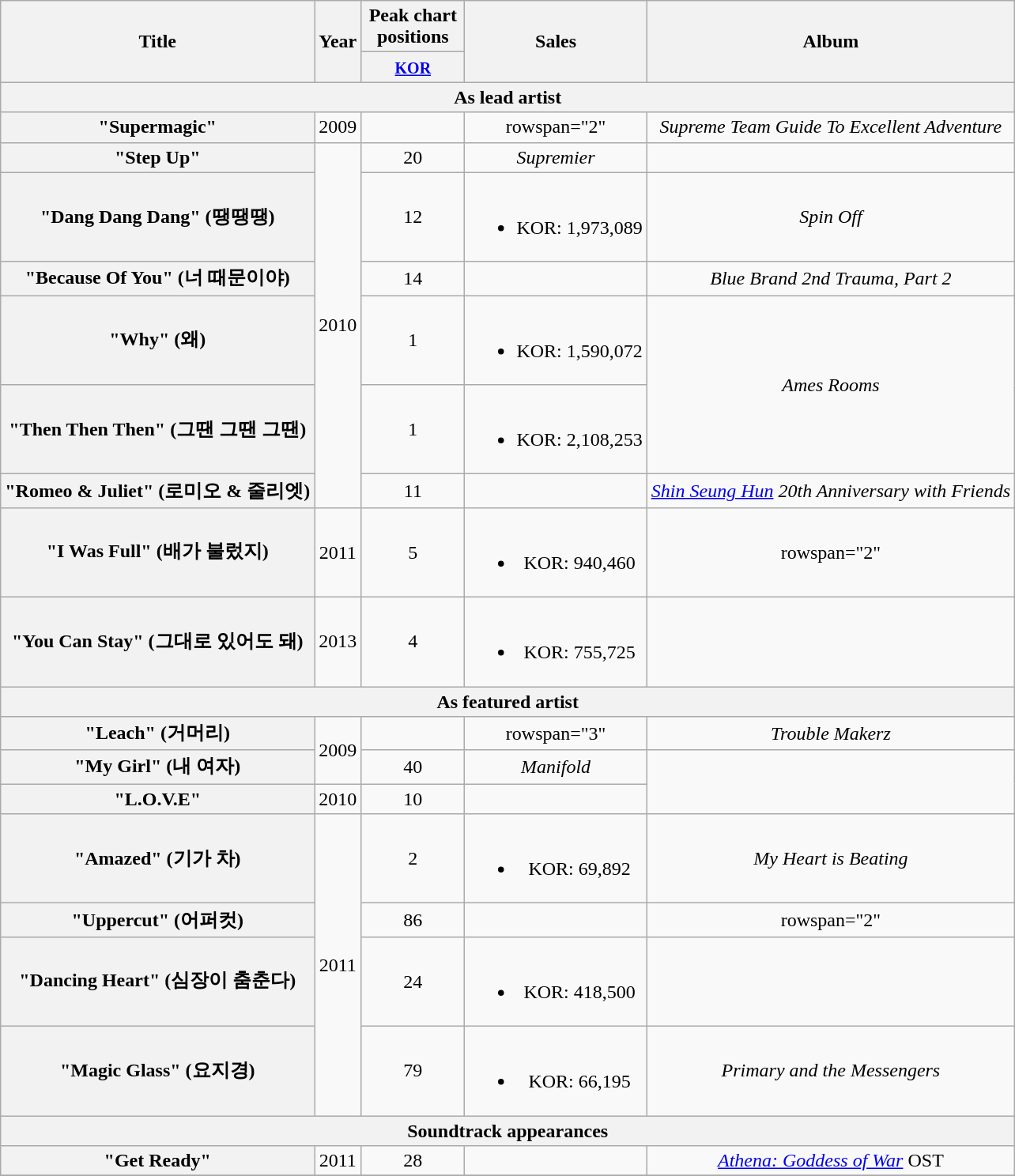<table class="wikitable plainrowheaders" style="text-align:center;">
<tr>
<th scope="col" rowspan="2">Title</th>
<th scope="col" rowspan="2">Year</th>
<th scope="col" colspan="1" style="width:5em;">Peak chart positions</th>
<th scope="col" rowspan="2">Sales</th>
<th scope="col" rowspan="2">Album</th>
</tr>
<tr>
<th><small><a href='#'>KOR</a></small><br></th>
</tr>
<tr>
<th colspan="5">As lead artist</th>
</tr>
<tr>
<th scope="row">"Supermagic"</th>
<td>2009</td>
<td></td>
<td>rowspan="2" </td>
<td><em>Supreme Team Guide To Excellent Adventure</em></td>
</tr>
<tr>
<th scope="row">"Step Up"</th>
<td rowspan="6">2010</td>
<td>20</td>
<td><em>Supremier</em></td>
</tr>
<tr>
<th scope="row">"Dang Dang Dang" (땡땡땡)</th>
<td>12</td>
<td><br><ul><li>KOR: 1,973,089</li></ul></td>
<td><em>Spin Off</em></td>
</tr>
<tr>
<th scope="row">"Because Of You" (너 때문이야)<br></th>
<td>14</td>
<td></td>
<td><em>Blue Brand 2nd Trauma, Part 2</em></td>
</tr>
<tr>
<th scope="row">"Why" (왜)<br></th>
<td>1</td>
<td><br><ul><li>KOR: 1,590,072</li></ul></td>
<td rowspan="2"><em>Ames Rooms</em></td>
</tr>
<tr>
<th scope="row">"Then Then Then" (그땐 그땐 그땐)<br></th>
<td>1</td>
<td><br><ul><li>KOR: 2,108,253</li></ul></td>
</tr>
<tr>
<th scope="row">"Romeo & Juliet" (로미오 & 줄리엣)</th>
<td>11</td>
<td></td>
<td><em><a href='#'>Shin Seung Hun</a> 20th Anniversary with Friends</em></td>
</tr>
<tr>
<th scope="row">"I Was Full" (배가 불렀지)<br></th>
<td>2011</td>
<td>5</td>
<td><br><ul><li>KOR: 940,460</li></ul></td>
<td>rowspan="2" </td>
</tr>
<tr>
<th scope="row">"You Can Stay" (그대로 있어도 돼)<br></th>
<td>2013</td>
<td>4</td>
<td><br><ul><li>KOR: 755,725</li></ul></td>
</tr>
<tr>
<th colspan="5">As featured artist</th>
</tr>
<tr>
<th scope="row">"Leach" (거머리)<br></th>
<td rowspan="2">2009</td>
<td></td>
<td>rowspan="3" </td>
<td><em>Trouble Makerz</em></td>
</tr>
<tr>
<th scope="row">"My Girl" (내 여자)<br></th>
<td>40</td>
<td><em>Manifold</em></td>
</tr>
<tr>
<th scope="row">"L.O.V.E"<br></th>
<td>2010</td>
<td>10</td>
<td></td>
</tr>
<tr>
<th scope="row">"Amazed" (기가 차)<br></th>
<td rowspan="4">2011</td>
<td>2</td>
<td><br><ul><li>KOR: 69,892</li></ul></td>
<td><em>My Heart is Beating</em></td>
</tr>
<tr>
<th scope="row">"Uppercut" (어퍼컷)<br></th>
<td>86</td>
<td></td>
<td>rowspan="2" </td>
</tr>
<tr>
<th scope="row">"Dancing Heart" (심장이 춤춘다)<br></th>
<td>24</td>
<td><br><ul><li>KOR: 418,500</li></ul></td>
</tr>
<tr>
<th scope="row">"Magic Glass" (요지경)<br></th>
<td>79</td>
<td><br><ul><li>KOR: 66,195</li></ul></td>
<td><em>Primary and the Messengers</em></td>
</tr>
<tr>
<th colspan="5">Soundtrack appearances</th>
</tr>
<tr>
<th scope="row">"Get Ready"</th>
<td>2011</td>
<td>28</td>
<td></td>
<td><em><a href='#'>Athena: Goddess of War</a></em> OST</td>
</tr>
<tr>
</tr>
</table>
